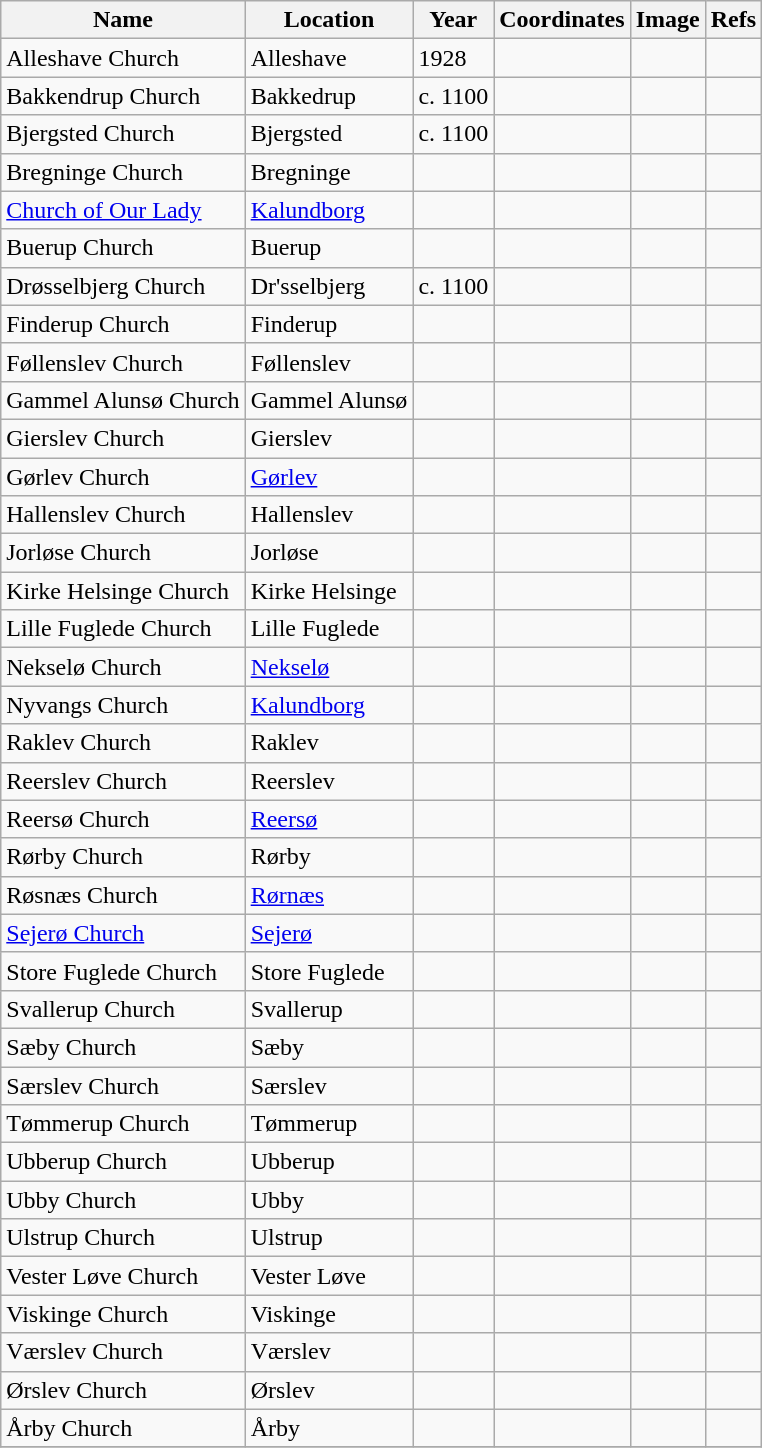<table class="wikitable sortable">
<tr>
<th>Name</th>
<th>Location</th>
<th>Year</th>
<th>Coordinates</th>
<th>Image</th>
<th>Refs</th>
</tr>
<tr>
<td>Alleshave  Church</td>
<td>Alleshave</td>
<td>1928</td>
<td></td>
<td></td>
<td></td>
</tr>
<tr>
<td>Bakkendrup Church</td>
<td>Bakkedrup</td>
<td>c. 1100</td>
<td></td>
<td></td>
<td></td>
</tr>
<tr>
<td>Bjergsted Church</td>
<td>Bjergsted</td>
<td>c. 1100</td>
<td></td>
<td></td>
<td></td>
</tr>
<tr>
<td>Bregninge Church</td>
<td>Bregninge</td>
<td></td>
<td></td>
<td></td>
<td></td>
</tr>
<tr>
<td><a href='#'>Church of Our Lady</a></td>
<td><a href='#'>Kalundborg</a></td>
<td></td>
<td></td>
<td></td>
<td></td>
</tr>
<tr>
<td>Buerup Church</td>
<td>Buerup</td>
<td></td>
<td></td>
<td></td>
<td></td>
</tr>
<tr>
<td>Drøsselbjerg Church</td>
<td>Dr'sselbjerg</td>
<td>c. 1100</td>
<td></td>
<td></td>
<td></td>
</tr>
<tr>
<td>Finderup Church</td>
<td>Finderup</td>
<td></td>
<td></td>
<td></td>
<td></td>
</tr>
<tr>
<td>Føllenslev Church</td>
<td>Føllenslev</td>
<td></td>
<td></td>
<td></td>
<td></td>
</tr>
<tr>
<td>Gammel Alunsø Church</td>
<td>Gammel Alunsø</td>
<td></td>
<td></td>
<td></td>
<td></td>
</tr>
<tr>
<td>Gierslev Church</td>
<td>Gierslev</td>
<td></td>
<td></td>
<td></td>
<td></td>
</tr>
<tr>
<td>Gørlev Church</td>
<td><a href='#'>Gørlev</a></td>
<td></td>
<td></td>
<td></td>
<td></td>
</tr>
<tr>
<td>Hallenslev Church</td>
<td>Hallenslev</td>
<td></td>
<td></td>
<td></td>
<td></td>
</tr>
<tr>
<td>Jorløse Church</td>
<td>Jorløse</td>
<td></td>
<td></td>
<td></td>
<td></td>
</tr>
<tr>
<td>Kirke Helsinge Church</td>
<td>Kirke Helsinge</td>
<td></td>
<td></td>
<td></td>
<td></td>
</tr>
<tr>
<td>Lille Fuglede Church</td>
<td>Lille Fuglede</td>
<td></td>
<td></td>
<td></td>
<td></td>
</tr>
<tr>
<td>Nekselø  Church</td>
<td><a href='#'>Nekselø</a></td>
<td></td>
<td></td>
<td></td>
<td></td>
</tr>
<tr>
<td>Nyvangs  Church</td>
<td><a href='#'>Kalundborg</a></td>
<td></td>
<td></td>
<td></td>
<td></td>
</tr>
<tr>
<td>Raklev Church</td>
<td>Raklev</td>
<td></td>
<td></td>
<td></td>
<td></td>
</tr>
<tr>
<td>Reerslev Church</td>
<td>Reerslev</td>
<td></td>
<td></td>
<td></td>
<td></td>
</tr>
<tr>
<td>Reersø Church</td>
<td><a href='#'>Reersø</a></td>
<td></td>
<td></td>
<td></td>
<td></td>
</tr>
<tr>
<td>Rørby Church</td>
<td>Rørby</td>
<td></td>
<td></td>
<td></td>
<td></td>
</tr>
<tr>
<td>Røsnæs Church</td>
<td><a href='#'>Rørnæs</a></td>
<td></td>
<td></td>
<td></td>
<td></td>
</tr>
<tr>
<td><a href='#'>Sejerø Church</a></td>
<td><a href='#'>Sejerø</a></td>
<td></td>
<td></td>
<td></td>
<td></td>
</tr>
<tr>
<td>Store Fuglede Church</td>
<td>Store Fuglede</td>
<td></td>
<td></td>
<td></td>
<td></td>
</tr>
<tr>
<td>Svallerup Church</td>
<td>Svallerup</td>
<td></td>
<td></td>
<td></td>
<td></td>
</tr>
<tr>
<td>Sæby Church</td>
<td>Sæby</td>
<td></td>
<td></td>
<td></td>
<td></td>
</tr>
<tr>
<td>Særslev Church</td>
<td>Særslev</td>
<td></td>
<td></td>
<td></td>
<td></td>
</tr>
<tr>
<td>Tømmerup Church</td>
<td>Tømmerup</td>
<td></td>
<td></td>
<td></td>
<td></td>
</tr>
<tr>
<td>Ubberup Church</td>
<td>Ubberup</td>
<td></td>
<td></td>
<td></td>
<td></td>
</tr>
<tr>
<td>Ubby Church</td>
<td>Ubby</td>
<td></td>
<td></td>
<td></td>
<td></td>
</tr>
<tr>
<td>Ulstrup Church</td>
<td>Ulstrup</td>
<td></td>
<td></td>
<td></td>
<td></td>
</tr>
<tr>
<td>Vester Løve Church</td>
<td>Vester Løve</td>
<td></td>
<td></td>
<td></td>
<td></td>
</tr>
<tr>
<td>Viskinge Church</td>
<td>Viskinge</td>
<td></td>
<td></td>
<td></td>
<td></td>
</tr>
<tr>
<td>Værslev  Church</td>
<td>Værslev</td>
<td></td>
<td></td>
<td></td>
<td></td>
</tr>
<tr>
<td>Ørslev Church</td>
<td>Ørslev</td>
<td></td>
<td></td>
<td></td>
<td></td>
</tr>
<tr>
<td>Årby Church</td>
<td>Årby</td>
<td></td>
<td></td>
<td></td>
<td></td>
</tr>
<tr>
</tr>
</table>
